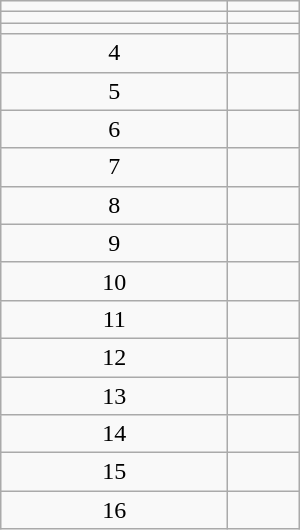<table class="wikitable" width="200px">
<tr>
<td align=center></td>
<td></td>
</tr>
<tr>
<td align=center></td>
<td></td>
</tr>
<tr>
<td align=center></td>
<td></td>
</tr>
<tr>
<td align=center>4</td>
<td></td>
</tr>
<tr>
<td align=center>5</td>
<td></td>
</tr>
<tr>
<td align=center>6</td>
<td></td>
</tr>
<tr>
<td align=center>7</td>
<td></td>
</tr>
<tr>
<td align=center>8</td>
<td></td>
</tr>
<tr>
<td align=center>9</td>
<td></td>
</tr>
<tr>
<td align=center>10</td>
<td></td>
</tr>
<tr>
<td align=center>11</td>
<td></td>
</tr>
<tr>
<td align=center>12</td>
<td></td>
</tr>
<tr>
<td align=center>13</td>
<td></td>
</tr>
<tr>
<td align=center>14</td>
<td></td>
</tr>
<tr>
<td align=center>15</td>
<td></td>
</tr>
<tr>
<td align=center>16</td>
<td></td>
</tr>
</table>
